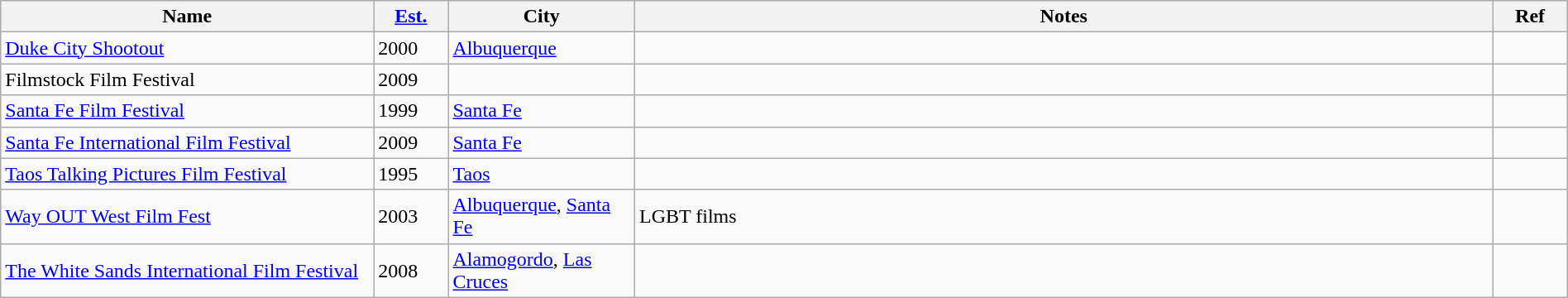<table class="wikitable sortable" width=100%>
<tr>
<th style="width:20%;">Name</th>
<th style="width:4%;"><a href='#'>Est.</a></th>
<th style="width:10%;">City</th>
<th style="width:46%;">Notes</th>
<th style="width:4%;">Ref</th>
</tr>
<tr>
<td><a href='#'>Duke City Shootout</a></td>
<td>2000</td>
<td><a href='#'>Albuquerque</a></td>
<td></td>
<td></td>
</tr>
<tr>
<td>Filmstock Film Festival</td>
<td>2009</td>
<td></td>
<td></td>
<td></td>
</tr>
<tr>
<td><a href='#'>Santa Fe Film Festival</a></td>
<td>1999</td>
<td><a href='#'>Santa Fe</a></td>
<td></td>
<td></td>
</tr>
<tr>
<td><a href='#'>Santa Fe International Film Festival</a></td>
<td>2009</td>
<td><a href='#'>Santa Fe</a></td>
<td></td>
<td></td>
</tr>
<tr>
<td><a href='#'>Taos Talking Pictures Film Festival</a></td>
<td>1995</td>
<td><a href='#'>Taos</a></td>
<td></td>
<td></td>
</tr>
<tr>
<td><a href='#'>Way OUT West Film Fest</a></td>
<td>2003</td>
<td><a href='#'>Albuquerque</a>, <a href='#'>Santa Fe</a></td>
<td>LGBT films</td>
<td></td>
</tr>
<tr>
<td><a href='#'>The White Sands International Film Festival</a></td>
<td>2008</td>
<td><a href='#'>Alamogordo</a>, <a href='#'>Las Cruces</a></td>
<td></td>
<td></td>
</tr>
</table>
